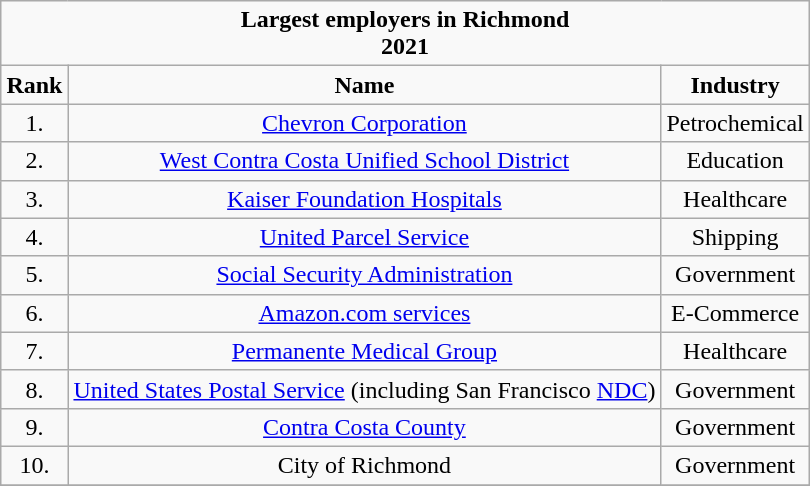<table class="wikitable" style="float:right; margin-left:5px; text-size:90%; text-align:right">
<tr>
<td style="text-align:center;" colspan="3"><strong>Largest employers in Richmond<br>2021</strong></td>
</tr>
<tr style="text-align:center;">
<td><strong>Rank</strong></td>
<td style="text-align:center;"><strong>Name</strong></td>
<td style="text-align:center;"><strong>Industry</strong></td>
</tr>
<tr style="text-align:center;">
<td>1.</td>
<td style="text-align:center;"><a href='#'>Chevron Corporation</a></td>
<td style="text-align:center;">Petrochemical</td>
</tr>
<tr style="text-align:center;">
<td>2.</td>
<td style="text-align:center;"><a href='#'>West Contra Costa Unified School District</a></td>
<td style="text-align:center;">Education</td>
</tr>
<tr style="text-align:center;">
<td>3.</td>
<td style="text-align:center;"><a href='#'>Kaiser Foundation Hospitals</a></td>
<td style="text-align:center;">Healthcare</td>
</tr>
<tr style="text-align:center;">
<td>4.</td>
<td style="text-align:center;"><a href='#'>United Parcel Service</a></td>
<td style="text-align:center;">Shipping</td>
</tr>
<tr style="text-align:center;">
<td>5.</td>
<td style="text-align:center;"><a href='#'>Social Security Administration</a></td>
<td style="text-align:center;">Government</td>
</tr>
<tr style="text-align:center;">
<td>6.</td>
<td style="text-align:center;"><a href='#'>Amazon.com services</a></td>
<td style="text-align:center;">E-Commerce</td>
</tr>
<tr style="text-align:center;">
<td>7.</td>
<td style="text-align:center;"><a href='#'>Permanente Medical Group</a></td>
<td style="text-align:center;">Healthcare</td>
</tr>
<tr style="text-align:center;">
<td>8.</td>
<td style="text-align:center;"><a href='#'>United States Postal Service</a> (including San Francisco <a href='#'>NDC</a>)</td>
<td style="text-align:center;">Government</td>
</tr>
<tr style="text-align:center;">
<td>9.</td>
<td style="text-align:center;"><a href='#'>Contra Costa County</a></td>
<td style="text-align:center;">Government</td>
</tr>
<tr style="text-align:center;">
<td>10.</td>
<td style="text-align:center;">City of Richmond</td>
<td style="text-align:center;">Government</td>
</tr>
<tr style="text-align:center;">
</tr>
</table>
